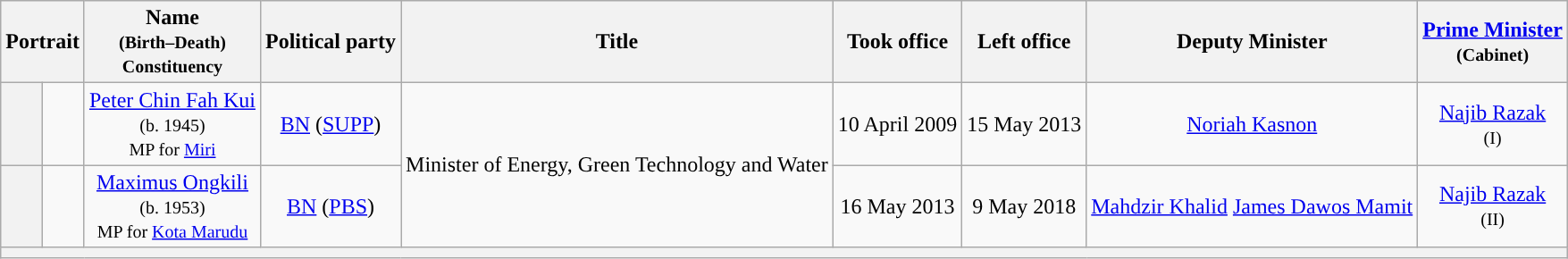<table class="wikitable" style="text-align:center;">
<tr>
<th colspan=2>Portrait</th>
<th>Name<br><small>(Birth–Death)<br>Constituency</small></th>
<th>Political party</th>
<th>Title</th>
<th>Took office</th>
<th>Left office</th>
<th>Deputy Minister</th>
<th><a href='#'>Prime Minister</a><br><small>(Cabinet)</small></th>
</tr>
<tr>
<th style="background:"></th>
<td></td>
<td><a href='#'>Peter Chin Fah Kui</a><br><small>(b. 1945)<br>MP for <a href='#'>Miri</a></small></td>
<td><a href='#'>BN</a> (<a href='#'>SUPP</a>)</td>
<td rowspan=2>Minister of Energy, Green Technology and Water</td>
<td>10 April 2009</td>
<td>15 May 2013</td>
<td><a href='#'>Noriah Kasnon</a></td>
<td><a href='#'>Najib Razak</a><br><small>(I)</small></td>
</tr>
<tr>
<th style="background:"></th>
<td></td>
<td><a href='#'>Maximus Ongkili</a><br><small>(b. 1953)<br>MP for <a href='#'>Kota Marudu</a></small></td>
<td><a href='#'>BN</a> (<a href='#'>PBS</a>)</td>
<td>16 May 2013</td>
<td>9 May 2018</td>
<td><a href='#'>Mahdzir Khalid</a> <a href='#'>James Dawos Mamit</a> </td>
<td><a href='#'>Najib Razak</a><br><small>(II)</small></td>
</tr>
<tr>
<th colspan="9" bgcolor="cccccc"></th>
</tr>
</table>
